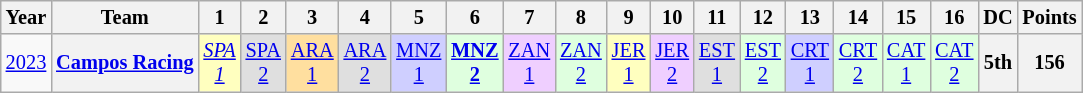<table class="wikitable" style="text-align:center; font-size:85%">
<tr>
<th>Year</th>
<th>Team</th>
<th>1</th>
<th>2</th>
<th>3</th>
<th>4</th>
<th>5</th>
<th>6</th>
<th>7</th>
<th>8</th>
<th>9</th>
<th>10</th>
<th>11</th>
<th>12</th>
<th>13</th>
<th>14</th>
<th>15</th>
<th>16</th>
<th>DC</th>
<th>Points</th>
</tr>
<tr>
<td><a href='#'>2023</a></td>
<th><a href='#'>Campos Racing</a></th>
<td style="background:#FFFFBF;"><em><a href='#'>SPA<br>1</a></em><br></td>
<td style="background:#DFDFDF;"><a href='#'>SPA<br>2</a><br></td>
<td style="background:#FFDF9F;"><a href='#'>ARA<br>1</a><br></td>
<td style="background:#DFDFDF;"><a href='#'>ARA<br>2</a><br></td>
<td style="background:#CFCFFF;"><a href='#'>MNZ<br>1</a><br></td>
<td style="background:#DFFFDF;"><strong><a href='#'>MNZ<br>2</a></strong><br></td>
<td style="background:#EFCFFF;"><a href='#'>ZAN<br>1</a><br></td>
<td style="background:#DFFFDF;"><a href='#'>ZAN<br>2</a><br></td>
<td style="background:#FFFFBF;"><a href='#'>JER<br>1</a><br></td>
<td style="background:#EFCFFF;"><a href='#'>JER<br>2</a><br></td>
<td style="background:#DFDFDF;"><a href='#'>EST<br>1</a><br></td>
<td style="background:#DFFFDF;"><a href='#'>EST<br>2</a><br></td>
<td style="background:#CFCFFF;"><a href='#'>CRT<br>1</a><br></td>
<td style="background:#DFFFDF;"><a href='#'>CRT<br>2</a><br></td>
<td style="background:#DFFFDF;"><a href='#'>CAT<br>1</a><br></td>
<td style="background:#DFFFDF;"><a href='#'>CAT<br>2</a><br></td>
<th>5th</th>
<th>156</th>
</tr>
</table>
